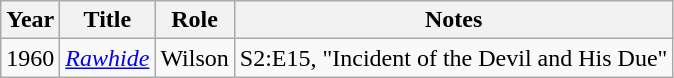<table class="wikitable">
<tr>
<th>Year</th>
<th>Title</th>
<th>Role</th>
<th>Notes</th>
</tr>
<tr>
<td>1960</td>
<td><em><a href='#'>Rawhide</a></em></td>
<td>Wilson</td>
<td>S2:E15, "Incident of the Devil and His Due"</td>
</tr>
</table>
